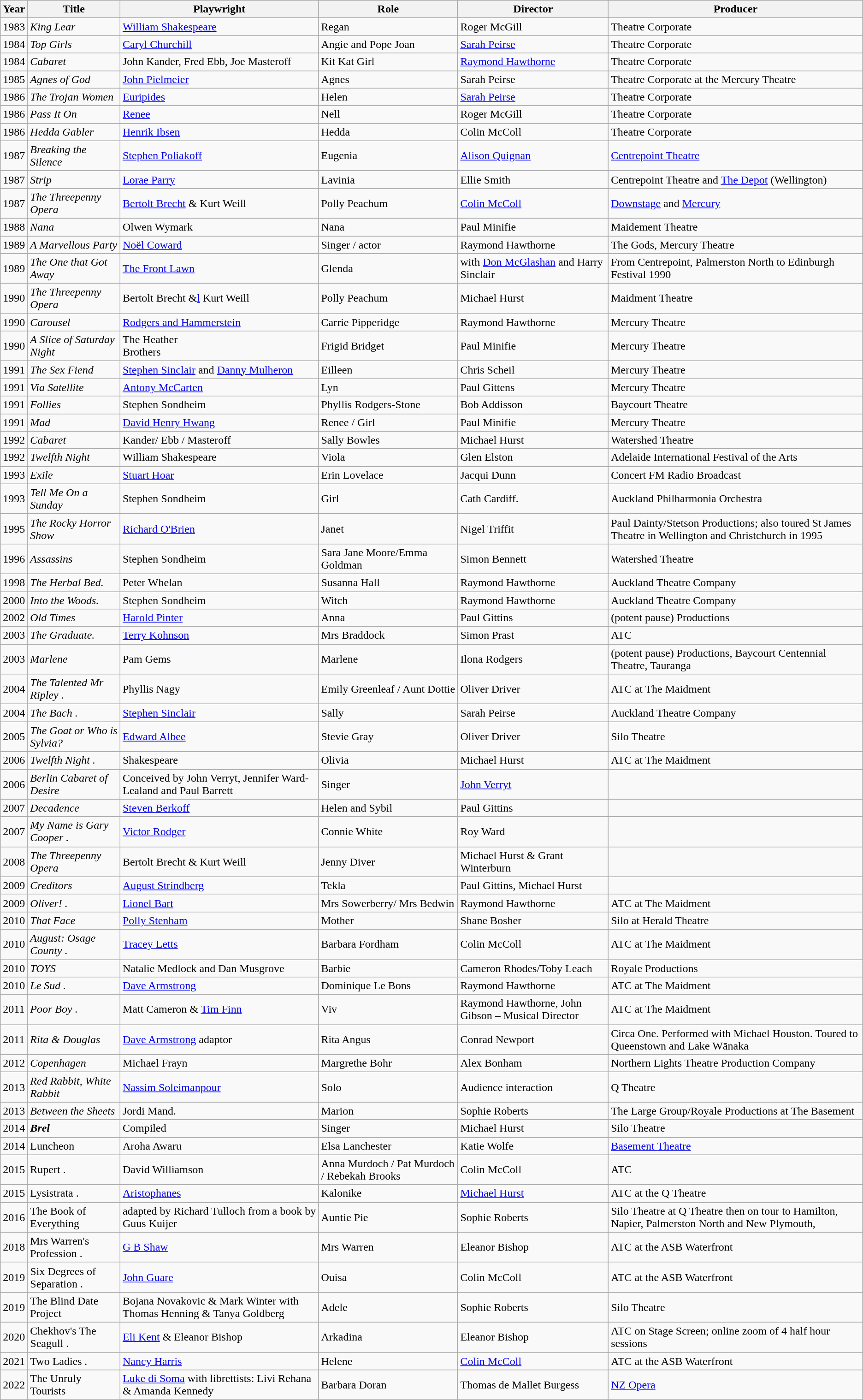<table class="wikitable sortable">
<tr>
<th>Year</th>
<th>Title</th>
<th>Playwright</th>
<th>Role</th>
<th>Director</th>
<th>Producer</th>
</tr>
<tr>
<td>1983</td>
<td><em>King Lear</em></td>
<td><a href='#'>William Shakespeare</a></td>
<td>Regan</td>
<td>Roger McGill</td>
<td>Theatre Corporate</td>
</tr>
<tr>
<td>1984</td>
<td><em>Top Girls</em></td>
<td><a href='#'>Caryl Churchill</a></td>
<td>Angie and Pope Joan</td>
<td><a href='#'>Sarah Peirse</a></td>
<td>Theatre Corporate</td>
</tr>
<tr>
<td>1984</td>
<td><em>Cabaret</em></td>
<td>John Kander, Fred Ebb, Joe Masteroff</td>
<td>Kit Kat Girl</td>
<td><a href='#'>Raymond Hawthorne</a></td>
<td>Theatre Corporate</td>
</tr>
<tr>
<td>1985</td>
<td><em>Agnes of God</em></td>
<td><a href='#'>John Pielmeier</a></td>
<td>Agnes</td>
<td>Sarah Peirse</td>
<td>Theatre Corporate at the Mercury Theatre</td>
</tr>
<tr>
<td>1986</td>
<td><em>The Trojan Women</em></td>
<td><a href='#'>Euripides</a></td>
<td>Helen</td>
<td><a href='#'>Sarah Peirse</a></td>
<td>Theatre Corporate</td>
</tr>
<tr>
<td>1986</td>
<td><em>Pass It On</em></td>
<td><a href='#'>Renee</a></td>
<td>Nell</td>
<td>Roger McGill</td>
<td>Theatre Corporate</td>
</tr>
<tr>
<td>1986</td>
<td><em>Hedda Gabler</em></td>
<td><a href='#'>Henrik Ibsen</a></td>
<td>Hedda</td>
<td>Colin McColl</td>
<td>Theatre Corporate</td>
</tr>
<tr>
<td>1987</td>
<td><em>Breaking the Silence</em></td>
<td><a href='#'>Stephen Poliakoff</a></td>
<td>Eugenia</td>
<td><a href='#'>Alison Quignan</a></td>
<td><a href='#'>Centrepoint Theatre</a></td>
</tr>
<tr>
<td>1987</td>
<td><em>Strip</em></td>
<td><a href='#'>Lorae Parry</a></td>
<td>Lavinia</td>
<td>Ellie Smith</td>
<td>Centrepoint Theatre and <a href='#'>The Depot</a> (Wellington)</td>
</tr>
<tr>
<td>1987</td>
<td><em>The Threepenny Opera</em></td>
<td><a href='#'>Bertolt Brecht</a> & Kurt Weill</td>
<td>Polly Peachum</td>
<td><a href='#'>Colin McColl</a></td>
<td><a href='#'>Downstage</a> and <a href='#'>Mercury</a></td>
</tr>
<tr>
<td>1988</td>
<td><em>Nana</em></td>
<td>Olwen Wymark</td>
<td>Nana</td>
<td>Paul Minifie</td>
<td>Maidement Theatre</td>
</tr>
<tr>
<td>1989</td>
<td><em>A Marvellous Party</em></td>
<td><a href='#'>Noël Coward</a></td>
<td>Singer / actor</td>
<td>Raymond Hawthorne</td>
<td>The Gods, Mercury Theatre</td>
</tr>
<tr>
<td>1989</td>
<td><em>The One that Got Away</em></td>
<td><a href='#'>The Front Lawn</a></td>
<td>Glenda</td>
<td>with <a href='#'>Don McGlashan</a> and Harry Sinclair</td>
<td>From Centrepoint, Palmerston North to Edinburgh Festival 1990</td>
</tr>
<tr>
<td>1990</td>
<td><em>The Threepenny Opera</em></td>
<td>Bertolt Brecht &<a href='#'>l</a> Kurt Weill</td>
<td>Polly Peachum</td>
<td>Michael Hurst</td>
<td>Maidment Theatre</td>
</tr>
<tr>
<td>1990</td>
<td><em>Carousel</em></td>
<td><a href='#'>Rodgers and Hammerstein</a></td>
<td>Carrie Pipperidge</td>
<td>Raymond Hawthorne</td>
<td>Mercury Theatre</td>
</tr>
<tr>
<td>1990</td>
<td><em>A Slice of Saturday Night</em></td>
<td>The Heather<br>Brothers</td>
<td>Frigid Bridget</td>
<td>Paul Minifie</td>
<td>Mercury Theatre</td>
</tr>
<tr>
<td>1991</td>
<td><em>The Sex Fiend</em></td>
<td><a href='#'>Stephen Sinclair</a> and <a href='#'>Danny Mulheron</a></td>
<td>Eilleen</td>
<td>Chris Scheil</td>
<td>Mercury Theatre</td>
</tr>
<tr>
<td>1991</td>
<td><em>Via Satellite</em></td>
<td><a href='#'>Antony McCarten</a></td>
<td>Lyn</td>
<td>Paul Gittens</td>
<td>Mercury Theatre</td>
</tr>
<tr>
<td>1991</td>
<td><em>Follies</em></td>
<td>Stephen Sondheim</td>
<td>Phyllis Rodgers-Stone</td>
<td>Bob Addisson</td>
<td>Baycourt Theatre</td>
</tr>
<tr>
<td>1991</td>
<td><em>Mad</em></td>
<td><a href='#'>David Henry Hwang</a></td>
<td>Renee / Girl</td>
<td>Paul Minifie</td>
<td>Mercury Theatre</td>
</tr>
<tr>
<td>1992</td>
<td><em>Cabaret</em></td>
<td>Kander/ Ebb / Masteroff</td>
<td>Sally Bowles</td>
<td>Michael Hurst</td>
<td>Watershed Theatre</td>
</tr>
<tr>
<td>1992</td>
<td><em>Twelfth Night</em></td>
<td>William Shakespeare</td>
<td>Viola</td>
<td>Glen Elston</td>
<td>Adelaide International Festival of the Arts</td>
</tr>
<tr>
<td>1993</td>
<td><em>Exile</em></td>
<td><a href='#'>Stuart Hoar</a></td>
<td>Erin Lovelace</td>
<td>Jacqui Dunn</td>
<td>Concert FM Radio Broadcast</td>
</tr>
<tr>
<td>1993</td>
<td><em>Tell Me On a Sunday</em></td>
<td>Stephen Sondheim</td>
<td>Girl</td>
<td>Cath Cardiff.</td>
<td>Auckland Philharmonia Orchestra</td>
</tr>
<tr>
<td>1995</td>
<td><em>The Rocky Horror Show</em></td>
<td><a href='#'>Richard O'Brien</a></td>
<td>Janet</td>
<td>Nigel Triffit</td>
<td>Paul Dainty/Stetson Productions; also toured St James Theatre in Wellington and Christchurch in 1995</td>
</tr>
<tr>
<td>1996</td>
<td><em>Assassins</em></td>
<td>Stephen Sondheim</td>
<td>Sara Jane Moore/Emma Goldman</td>
<td>Simon Bennett</td>
<td>Watershed Theatre</td>
</tr>
<tr>
<td>1998</td>
<td><em>The Herbal Bed.</em></td>
<td>Peter Whelan</td>
<td>Susanna Hall</td>
<td>Raymond Hawthorne</td>
<td>Auckland Theatre Company</td>
</tr>
<tr>
<td>2000</td>
<td><em>Into the Woods.</em></td>
<td>Stephen Sondheim</td>
<td>Witch</td>
<td>Raymond Hawthorne</td>
<td>Auckland Theatre Company</td>
</tr>
<tr>
<td>2002</td>
<td><em>Old Times</em></td>
<td><a href='#'>Harold Pinter</a></td>
<td>Anna</td>
<td>Paul Gittins</td>
<td>(potent pause) Productions</td>
</tr>
<tr>
<td>2003</td>
<td><em>The Graduate.</em></td>
<td><a href='#'>Terry Kohnson</a></td>
<td>Mrs Braddock</td>
<td>Simon Prast</td>
<td>ATC</td>
</tr>
<tr>
<td>2003</td>
<td><em>Marlene</em></td>
<td>Pam Gems</td>
<td>Marlene</td>
<td>Ilona Rodgers</td>
<td>(potent pause) Productions, Baycourt Centennial Theatre, Tauranga</td>
</tr>
<tr>
<td>2004</td>
<td><em>The Talented Mr Ripley .</em></td>
<td>Phyllis Nagy</td>
<td>Emily Greenleaf / Aunt Dottie</td>
<td>Oliver Driver</td>
<td>ATC at The Maidment</td>
</tr>
<tr>
<td>2004</td>
<td><em>The Bach .</em></td>
<td><a href='#'>Stephen Sinclair</a></td>
<td>Sally</td>
<td>Sarah Peirse</td>
<td>Auckland Theatre Company</td>
</tr>
<tr>
<td>2005</td>
<td><em>The Goat or Who is Sylvia?</em></td>
<td><a href='#'>Edward Albee</a></td>
<td>Stevie Gray</td>
<td>Oliver Driver</td>
<td>Silo Theatre</td>
</tr>
<tr>
<td>2006</td>
<td><em>Twelfth Night .</em></td>
<td>Shakespeare</td>
<td>Olivia</td>
<td>Michael Hurst</td>
<td>ATC at The Maidment</td>
</tr>
<tr>
<td>2006</td>
<td><em>Berlin Cabaret of Desire</em></td>
<td>Conceived by John Verryt, Jennifer Ward-Lealand and Paul Barrett</td>
<td>Singer</td>
<td><a href='#'>John Verryt</a></td>
<td></td>
</tr>
<tr>
<td>2007</td>
<td><em>Decadence</em></td>
<td><a href='#'>Steven Berkoff</a></td>
<td>Helen and Sybil</td>
<td>Paul Gittins</td>
<td></td>
</tr>
<tr>
<td>2007</td>
<td><em>My Name is Gary Cooper .</em></td>
<td><a href='#'>Victor Rodger</a></td>
<td>Connie White</td>
<td>Roy Ward</td>
<td></td>
</tr>
<tr>
<td>2008</td>
<td><em>The Threepenny Opera</em></td>
<td>Bertolt Brecht & Kurt Weill</td>
<td>Jenny Diver</td>
<td>Michael Hurst & Grant Winterburn</td>
<td></td>
</tr>
<tr>
<td>2009</td>
<td><em>Creditors</em></td>
<td><a href='#'>August Strindberg</a></td>
<td>Tekla</td>
<td>Paul Gittins, Michael Hurst</td>
<td></td>
</tr>
<tr>
<td>2009</td>
<td><em>Oliver! .</em></td>
<td><a href='#'>Lionel Bart</a></td>
<td>Mrs Sowerberry/ Mrs Bedwin</td>
<td>Raymond Hawthorne</td>
<td>ATC at The Maidment</td>
</tr>
<tr>
<td>2010</td>
<td><em>That Face</em></td>
<td><a href='#'>Polly Stenham</a></td>
<td>Mother</td>
<td>Shane Bosher</td>
<td>Silo at Herald Theatre</td>
</tr>
<tr>
<td>2010</td>
<td><em>August: Osage County .</em></td>
<td><a href='#'>Tracey Letts</a></td>
<td>Barbara Fordham</td>
<td>Colin McColl</td>
<td>ATC at The Maidment</td>
</tr>
<tr>
<td>2010</td>
<td><em>TOYS</em></td>
<td>Natalie Medlock and Dan Musgrove</td>
<td>Barbie</td>
<td>Cameron Rhodes/Toby Leach</td>
<td>Royale Productions</td>
</tr>
<tr>
<td>2010</td>
<td><em>Le Sud .</em></td>
<td><a href='#'>Dave Armstrong</a></td>
<td>Dominique Le Bons</td>
<td>Raymond Hawthorne</td>
<td>ATC at The Maidment</td>
</tr>
<tr>
<td>2011</td>
<td><em>Poor Boy .</em></td>
<td>Matt Cameron & <a href='#'>Tim Finn</a></td>
<td>Viv</td>
<td>Raymond Hawthorne, John Gibson – Musical Director</td>
<td>ATC at The Maidment</td>
</tr>
<tr>
<td>2011</td>
<td><em>Rita & Douglas</em></td>
<td><a href='#'>Dave Armstrong</a> adaptor</td>
<td>Rita Angus</td>
<td>Conrad Newport</td>
<td>Circa One. Performed with Michael Houston. Toured to Queenstown and Lake Wānaka</td>
</tr>
<tr>
<td>2012</td>
<td><em>Copenhagen</em></td>
<td>Michael Frayn</td>
<td>Margrethe Bohr</td>
<td>Alex Bonham</td>
<td>Northern Lights Theatre Production Company</td>
</tr>
<tr>
<td>2013</td>
<td><em>Red Rabbit, White Rabbit</em></td>
<td><a href='#'>Nassim Soleimanpour</a></td>
<td>Solo</td>
<td>Audience interaction</td>
<td>Q Theatre</td>
</tr>
<tr>
<td>2013</td>
<td><em>Between the Sheets</em></td>
<td>Jordi Mand.</td>
<td>Marion</td>
<td>Sophie Roberts</td>
<td>The Large Group/Royale Productions at The Basement</td>
</tr>
<tr>
<td>2014</td>
<td><strong><em>Brel<strong><em></td>
<td>Compiled</td>
<td>Singer</td>
<td>Michael Hurst</td>
<td>Silo Theatre</td>
</tr>
<tr>
<td>2014</td>
<td></em>Luncheon<em></td>
<td>Aroha Awaru</td>
<td>Elsa Lanchester</td>
<td>Katie Wolfe</td>
<td><a href='#'>Basement Theatre</a></td>
</tr>
<tr>
<td>2015</td>
<td></em>Rupert .<em></td>
<td>David Williamson</td>
<td>Anna Murdoch / Pat Murdoch / Rebekah Brooks</td>
<td>Colin McColl</td>
<td>ATC</td>
</tr>
<tr>
<td>2015</td>
<td></em>Lysistrata .<em></td>
<td><a href='#'>Aristophanes</a></td>
<td>Kalonike</td>
<td><a href='#'>Michael Hurst</a></td>
<td>ATC at the Q Theatre</td>
</tr>
<tr>
<td>2016</td>
<td></em>The Book of Everything<em></td>
<td>adapted by Richard Tulloch from a book by Guus Kuijer</td>
<td>Auntie Pie</td>
<td>Sophie Roberts</td>
<td>Silo Theatre at Q Theatre then on tour to Hamilton, Napier, Palmerston North and New Plymouth,</td>
</tr>
<tr>
<td>2018</td>
<td></em>Mrs Warren's Profession .<em></td>
<td><a href='#'>G B Shaw</a></td>
<td>Mrs Warren</td>
<td>Eleanor Bishop</td>
<td>ATC at the ASB Waterfront</td>
</tr>
<tr>
<td>2019</td>
<td></em>Six Degrees of Separation .<em></td>
<td><a href='#'>John Guare</a></td>
<td>Ouisa</td>
<td>Colin McColl</td>
<td>ATC at the ASB Waterfront</td>
</tr>
<tr>
<td>2019</td>
<td></em>The Blind Date Project<em></td>
<td>Bojana Novakovic & Mark Winter with Thomas Henning & Tanya Goldberg</td>
<td>Adele</td>
<td>Sophie Roberts</td>
<td>Silo Theatre</td>
</tr>
<tr>
<td>2020</td>
<td></em>Chekhov's The Seagull .<em></td>
<td><a href='#'>Eli Kent</a>  & Eleanor Bishop</td>
<td>Arkadina</td>
<td>Eleanor Bishop</td>
<td>ATC on Stage Screen; online zoom of 4 half hour sessions</td>
</tr>
<tr>
<td>2021</td>
<td></em>Two Ladies<em> .</td>
<td><a href='#'>Nancy Harris</a></td>
<td>Helene</td>
<td><a href='#'>Colin McColl</a></td>
<td>ATC at the ASB Waterfront</td>
</tr>
<tr>
<td>2022</td>
<td></em>The Unruly Tourists<em></td>
<td><a href='#'>Luke di Soma</a> with librettists: Livi Rehana & Amanda Kennedy</td>
<td>Barbara Doran</td>
<td>Thomas de Mallet Burgess</td>
<td><a href='#'>NZ Opera</a></td>
</tr>
</table>
